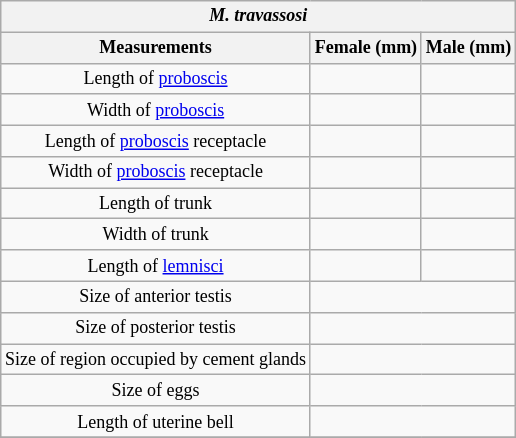<table class="wikitable floatright" style="text-align: center; font-size: 75%;">
<tr>
<th colspan="3"><em>M. travassosi</em></th>
</tr>
<tr>
<th>Measurements</th>
<th>Female (mm)</th>
<th>Male (mm)</th>
</tr>
<tr>
<td>Length of <a href='#'>proboscis</a></td>
<td></td>
<td></td>
</tr>
<tr>
<td>Width of <a href='#'>proboscis</a></td>
<td></td>
<td></td>
</tr>
<tr>
<td>Length of <a href='#'>proboscis</a> receptacle</td>
<td></td>
<td></td>
</tr>
<tr>
<td>Width of <a href='#'>proboscis</a> receptacle</td>
<td></td>
<td></td>
</tr>
<tr>
<td>Length of trunk</td>
<td></td>
<td></td>
</tr>
<tr>
<td>Width of trunk</td>
<td></td>
<td></td>
</tr>
<tr>
<td>Length of <a href='#'>lemnisci</a></td>
<td></td>
<td></td>
</tr>
<tr>
<td>Size of anterior testis</td>
<td colspan="2"></td>
</tr>
<tr>
<td>Size of posterior testis</td>
<td colspan="2"></td>
</tr>
<tr>
<td>Size of region occupied by cement glands</td>
<td colspan="2"></td>
</tr>
<tr>
<td>Size of eggs</td>
<td colspan="2"></td>
</tr>
<tr>
<td>Length of uterine bell</td>
<td colspan="2"></td>
</tr>
<tr>
</tr>
</table>
